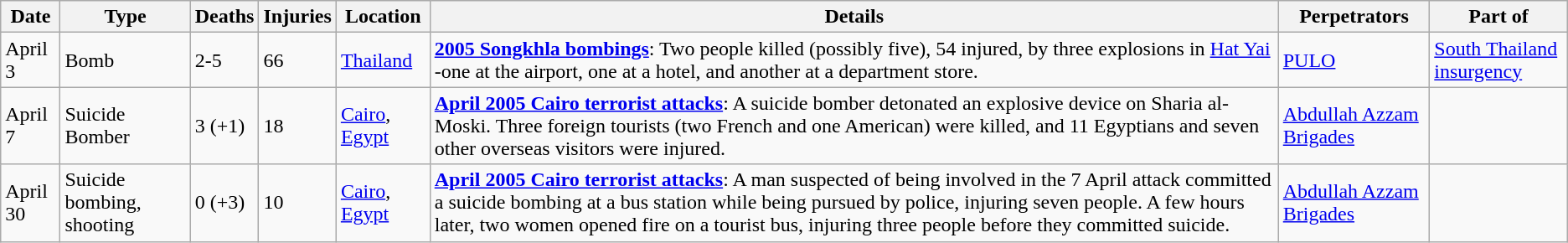<table class="wikitable sortable" id="terrorIncidents2005Apr">
<tr>
<th>Date</th>
<th>Type</th>
<th>Deaths</th>
<th>Injuries</th>
<th>Location</th>
<th>Details</th>
<th>Perpetrators</th>
<th>Part of</th>
</tr>
<tr>
<td>April 3</td>
<td>Bomb</td>
<td>2-5</td>
<td>66</td>
<td><a href='#'>Thailand</a></td>
<td><strong><a href='#'>2005 Songkhla bombings</a></strong>: Two people killed (possibly five), 54 injured, by three explosions in <a href='#'>Hat Yai</a> -one at the airport, one at a hotel, and another at a department store.</td>
<td><a href='#'>PULO</a></td>
<td><a href='#'>South Thailand insurgency</a></td>
</tr>
<tr>
<td>April 7</td>
<td>Suicide Bomber</td>
<td>3 (+1)</td>
<td>18</td>
<td><a href='#'>Cairo</a>, <a href='#'>Egypt</a></td>
<td><strong><a href='#'>April 2005 Cairo terrorist attacks</a></strong>: A suicide bomber detonated an explosive device on Sharia al-Moski. Three foreign tourists (two French and one American) were killed, and 11 Egyptians and seven other overseas visitors were injured.</td>
<td><a href='#'>Abdullah Azzam Brigades</a></td>
<td></td>
</tr>
<tr>
<td>April 30</td>
<td>Suicide bombing, shooting</td>
<td>0 (+3)</td>
<td>10</td>
<td><a href='#'>Cairo</a>, <a href='#'>Egypt</a></td>
<td><strong><a href='#'>April 2005 Cairo terrorist attacks</a></strong>: A man suspected of being involved in the 7 April attack committed a suicide bombing at a bus station while being pursued by police, injuring seven people. A few hours later, two women opened fire on a tourist bus, injuring three people before they committed suicide.</td>
<td><a href='#'>Abdullah Azzam Brigades</a></td>
<td></td>
</tr>
</table>
